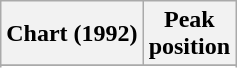<table class="wikitable sortable">
<tr>
<th align="left">Chart (1992)</th>
<th align="center">Peak<br>position</th>
</tr>
<tr>
</tr>
<tr>
</tr>
</table>
